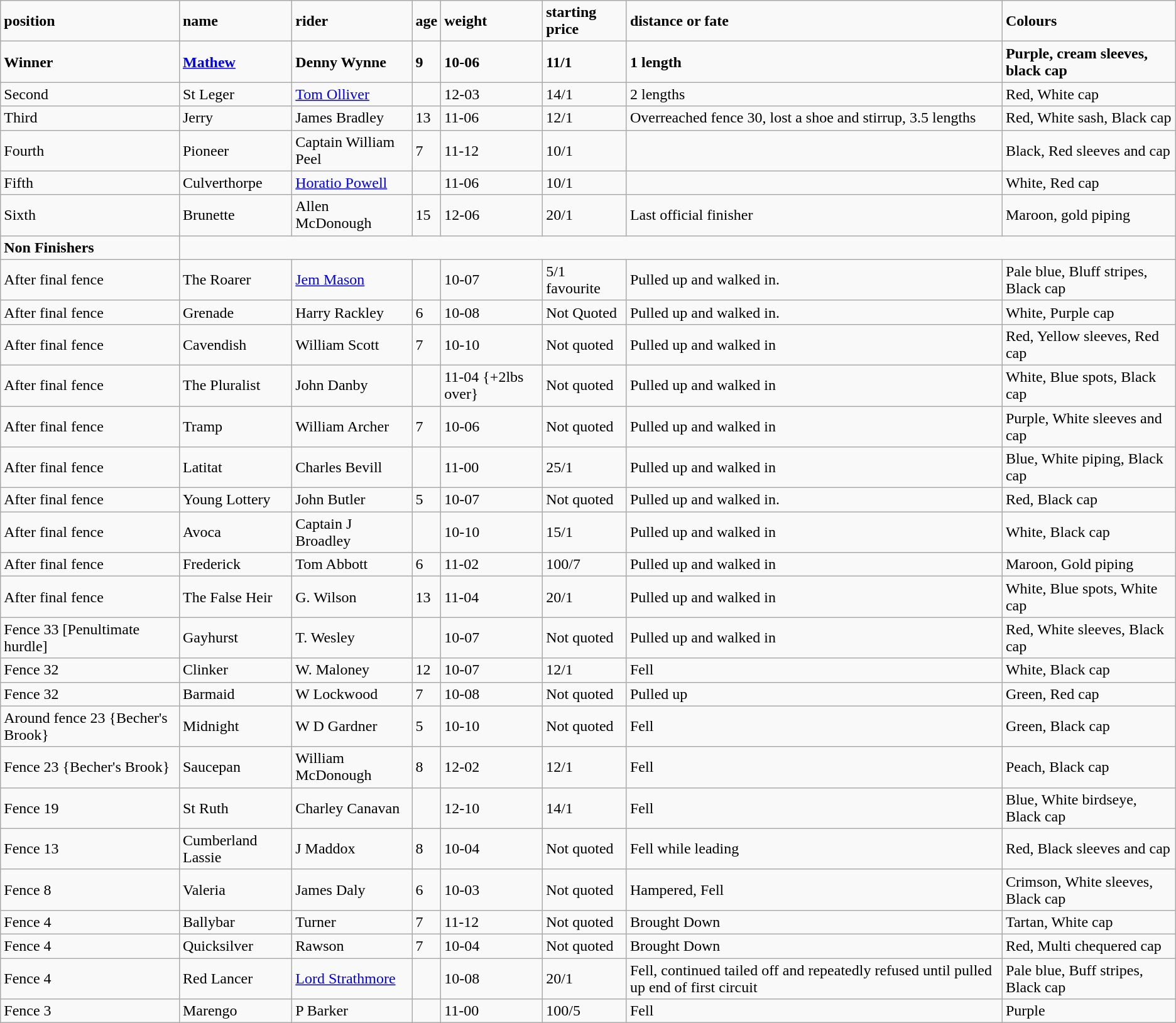<table class="wikitable sortable">
<tr>
<td><strong>position</strong></td>
<td><strong>name</strong></td>
<td><strong>rider</strong></td>
<td><strong>age</strong></td>
<td><strong>weight</strong></td>
<td><strong>starting price</strong></td>
<td><strong>distance or fate</strong></td>
<td><strong>Colours</strong></td>
</tr>
<tr>
<td><strong>Winner</strong></td>
<td><strong><a href='#'>Mathew</a></strong></td>
<td><strong>Denny Wynne</strong></td>
<td><strong>9</strong></td>
<td><strong>10-06</strong></td>
<td><strong>11/1</strong></td>
<td><strong>1 length</strong></td>
<td><strong>Purple, cream sleeves, black cap</strong></td>
</tr>
<tr>
<td>Second</td>
<td>St Leger</td>
<td><a href='#'>Tom Olliver</a></td>
<td></td>
<td>12-03</td>
<td>14/1</td>
<td>2 lengths</td>
<td>Red, White cap</td>
</tr>
<tr>
<td>Third</td>
<td>Jerry</td>
<td>James Bradley</td>
<td>13</td>
<td>11-06</td>
<td>12/1</td>
<td>Overreached fence 30, lost a shoe and stirrup, 3.5 lengths</td>
<td>Red, White sash, Black cap</td>
</tr>
<tr>
<td>Fourth</td>
<td>Pioneer</td>
<td>Captain William Peel</td>
<td>7</td>
<td>11-12</td>
<td>10/1</td>
<td></td>
<td>Black, Red sleeves and cap</td>
</tr>
<tr>
<td>Fifth</td>
<td>Culverthorpe</td>
<td><a href='#'>Horatio Powell</a></td>
<td></td>
<td>11-06</td>
<td>10/1</td>
<td></td>
<td>White, Red cap</td>
</tr>
<tr>
<td>Sixth</td>
<td>Brunette</td>
<td>Allen McDonough</td>
<td>15</td>
<td>12-06</td>
<td>20/1</td>
<td>Last official finisher</td>
<td>Maroon, gold piping</td>
</tr>
<tr>
<td><strong>Non Finishers</strong></td>
</tr>
<tr>
<td>After final fence</td>
<td>The Roarer</td>
<td><a href='#'>Jem Mason</a></td>
<td></td>
<td>10-07</td>
<td>5/1 favourite</td>
<td>Pulled up and walked in.</td>
<td>Pale blue, Bluff stripes, Black cap</td>
</tr>
<tr>
<td>After final fence</td>
<td>Grenade</td>
<td>Harry Rackley</td>
<td>6</td>
<td>10-08</td>
<td>Not Quoted</td>
<td>Pulled up and walked in.</td>
<td>White, Purple cap</td>
</tr>
<tr>
<td>After final fence</td>
<td>Cavendish</td>
<td>William Scott</td>
<td>7</td>
<td>10-10</td>
<td>Not quoted</td>
<td>Pulled up and walked in</td>
<td>Red, Yellow sleeves, Red cap</td>
</tr>
<tr>
<td>After final fence</td>
<td>The Pluralist</td>
<td>John Danby</td>
<td></td>
<td>11-04 {+2lbs over}</td>
<td>Not quoted</td>
<td>Pulled up and walked in</td>
<td>White, Blue spots, Black cap</td>
</tr>
<tr>
<td>After final fence</td>
<td>Tramp</td>
<td>William Archer</td>
<td>7</td>
<td>10-06</td>
<td>Not quoted</td>
<td>Pulled up and walked in</td>
<td>Purple, White sleeves and cap</td>
</tr>
<tr>
<td>After final fence</td>
<td>Latitat</td>
<td>Charles Bevill</td>
<td></td>
<td>11-00</td>
<td>25/1</td>
<td>Pulled up and walked in</td>
<td>Blue, White piping, Black cap</td>
</tr>
<tr>
<td>After final fence</td>
<td>Young Lottery</td>
<td>John Butler</td>
<td>5</td>
<td>10-07</td>
<td>Not quoted</td>
<td>Pulled up and walked in.</td>
<td>Red, Black cap</td>
</tr>
<tr>
<td>After final fence</td>
<td>Avoca</td>
<td>Captain J Broadley</td>
<td></td>
<td>10-10</td>
<td>15/1</td>
<td>Pulled up and walked in</td>
<td>White, Black cap</td>
</tr>
<tr>
<td>After final fence</td>
<td>Frederick</td>
<td>Tom Abbott</td>
<td>6</td>
<td>11-02</td>
<td>100/7</td>
<td>Pulled up and walked in</td>
<td>Maroon, Gold piping</td>
</tr>
<tr>
<td>After final fence</td>
<td>The False Heir</td>
<td>G. Wilson</td>
<td>13</td>
<td>11-04</td>
<td>20/1</td>
<td>Pulled up and walked in</td>
<td>White, Blue spots, White cap</td>
</tr>
<tr>
<td>Fence 33 [Penultimate hurdle]</td>
<td>Gayhurst</td>
<td>T. Wesley</td>
<td></td>
<td>10-07</td>
<td>Not quoted</td>
<td>Pulled up and walked in</td>
<td>Red, White sleeves, Black cap</td>
</tr>
<tr>
<td>Fence 32</td>
<td>Clinker</td>
<td>W. Maloney</td>
<td>12</td>
<td>10-07</td>
<td>12/1</td>
<td>Fell</td>
<td>White, Black cap</td>
</tr>
<tr>
<td>Fence 32</td>
<td>Barmaid</td>
<td>W Lockwood</td>
<td>7</td>
<td>10-08</td>
<td>Not quoted</td>
<td>Pulled up</td>
<td>Green, Red cap</td>
</tr>
<tr>
<td>Around fence 23 {Becher's Brook}</td>
<td>Midnight</td>
<td>W D Gardner</td>
<td>5</td>
<td>10-10</td>
<td>Not quoted</td>
<td>Fell</td>
<td>Green, Black cap</td>
</tr>
<tr>
<td>Fence 23 {Becher's Brook}</td>
<td>Saucepan</td>
<td>William McDonough</td>
<td>8</td>
<td>12-02</td>
<td>12/1</td>
<td>Fell</td>
<td>Peach, Black cap</td>
</tr>
<tr>
<td>Fence 19</td>
<td>St Ruth</td>
<td>Charley Canavan</td>
<td></td>
<td>12-10</td>
<td>14/1</td>
<td>Fell</td>
<td>Blue, White birdseye, Black cap</td>
</tr>
<tr>
<td>Fence 13</td>
<td>Cumberland Lassie</td>
<td>J Maddox</td>
<td>8</td>
<td>10-04</td>
<td>Not quoted</td>
<td>Fell while leading</td>
<td>Red, Black sleeves and cap</td>
</tr>
<tr>
<td>Fence 8</td>
<td>Valeria</td>
<td>James Daly</td>
<td>6</td>
<td>10-03</td>
<td>Not quoted</td>
<td>Hampered, Fell</td>
<td>Crimson, White sleeves, Black cap</td>
</tr>
<tr>
<td>Fence 4</td>
<td>Ballybar</td>
<td>Turner</td>
<td>7</td>
<td>11-12</td>
<td>Not quoted</td>
<td>Brought Down</td>
<td>Tartan, White cap</td>
</tr>
<tr>
<td>Fence 4</td>
<td>Quicksilver</td>
<td>Rawson</td>
<td>7</td>
<td>10-04</td>
<td>Not quoted</td>
<td>Brought Down</td>
<td>Red, Multi chequered cap</td>
</tr>
<tr>
<td>Fence 4</td>
<td>Red Lancer</td>
<td><a href='#'>Lord Strathmore</a></td>
<td></td>
<td>10-08</td>
<td>20/1</td>
<td>Fell, continued tailed off and repeatedly refused until pulled up end of first circuit</td>
<td>Pale blue, Buff stripes, Black cap</td>
</tr>
<tr>
<td>Fence 3</td>
<td>Marengo</td>
<td>P Barker</td>
<td></td>
<td>11-00</td>
<td>100/5</td>
<td>Fell</td>
<td>Purple</td>
</tr>
</table>
